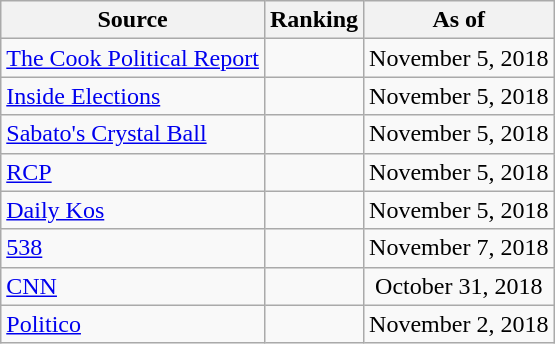<table class="wikitable" style="text-align:center">
<tr>
<th>Source</th>
<th>Ranking</th>
<th>As of</th>
</tr>
<tr>
<td align=left><a href='#'>The Cook Political Report</a></td>
<td></td>
<td>November 5, 2018</td>
</tr>
<tr>
<td align=left><a href='#'>Inside Elections</a></td>
<td></td>
<td>November 5, 2018</td>
</tr>
<tr>
<td align=left><a href='#'>Sabato's Crystal Ball</a></td>
<td></td>
<td>November 5, 2018</td>
</tr>
<tr>
<td align="left"><a href='#'>RCP</a></td>
<td></td>
<td>November 5, 2018</td>
</tr>
<tr>
<td align="left"><a href='#'>Daily Kos</a></td>
<td></td>
<td>November 5, 2018</td>
</tr>
<tr>
<td align="left"><a href='#'>538</a></td>
<td></td>
<td>November 7, 2018</td>
</tr>
<tr>
<td align="left"><a href='#'>CNN</a></td>
<td></td>
<td>October 31, 2018</td>
</tr>
<tr>
<td align="left"><a href='#'>Politico</a></td>
<td></td>
<td>November 2, 2018</td>
</tr>
</table>
